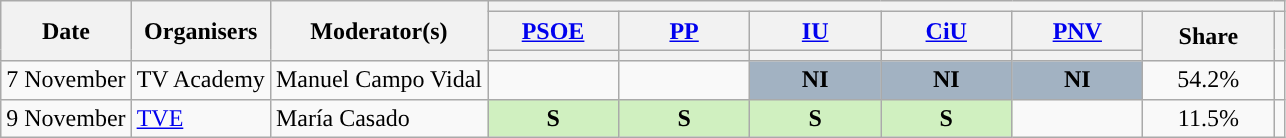<table class="wikitable" style="text-align:center;">
<tr>
<th rowspan="3">Date</th>
<th rowspan="3">Organisers</th>
<th rowspan="3">Moderator(s)</th>
<th colspan="7">      </th>
</tr>
<tr>
<th scope="col" style="width:5em;"><a href='#'>PSOE</a></th>
<th scope="col" style="width:5em;"><a href='#'>PP</a></th>
<th scope="col" style="width:5em;"><a href='#'>IU</a></th>
<th scope="col" style="width:5em;"><a href='#'>CiU</a></th>
<th scope="col" style="width:5em;"><a href='#'>PNV</a></th>
<th rowspan="2" scope="col" style="width:5em;">Share</th>
<th rowspan="2"></th>
</tr>
<tr>
<th style="color:inherit;background:"></th>
<th style="color:inherit;background:"></th>
<th style="color:inherit;background:"></th>
<th style="color:inherit;background:"></th>
<th style="color:inherit;background:"></th>
</tr>
<tr>
<td style="white-space:nowrap; text-align:left;">7 November</td>
<td style="white-space:nowrap; text-align:left;">TV Academy</td>
<td style="white-space:nowrap; text-align:left;">Manuel Campo Vidal</td>
<td></td>
<td></td>
<td style="background:#A2B2C2;"><strong>NI</strong></td>
<td style="background:#A2B2C2;"><strong>NI</strong></td>
<td style="background:#A2B2C2;"><strong>NI</strong></td>
<td>54.2%<br></td>
<td></td>
</tr>
<tr>
<td style="white-space:nowrap; text-align:left;">9 November</td>
<td style="white-space:nowrap; text-align:left;"><a href='#'>TVE</a></td>
<td style="white-space:nowrap; text-align:left;">María Casado</td>
<td style="background:#D0F0C0;"><strong>S</strong><br></td>
<td style="background:#D0F0C0;"><strong>S</strong><br></td>
<td style="background:#D0F0C0;"><strong>S</strong><br></td>
<td style="background:#D0F0C0;"><strong>S</strong><br></td>
<td></td>
<td>11.5%<br></td>
<td></td>
</tr>
</table>
